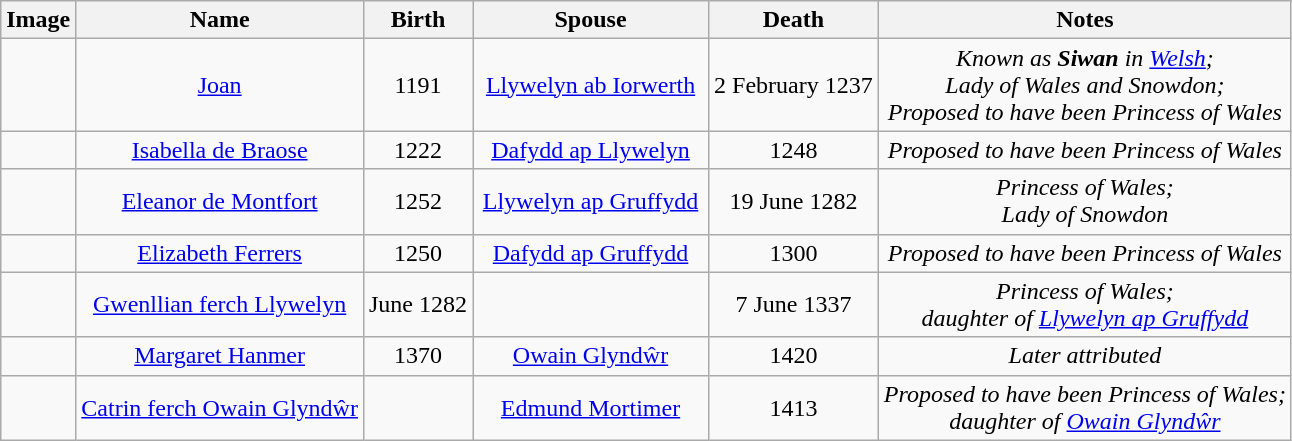<table class="wikitable">
<tr>
<th>Image</th>
<th>Name</th>
<th>Birth</th>
<th width="150pt">Spouse</th>
<th>Death</th>
<th>Notes</th>
</tr>
<tr>
<td align="center"></td>
<td align="center"><a href='#'>Joan</a></td>
<td align="center">1191</td>
<td align="center"><a href='#'>Llywelyn ab Iorwerth</a></td>
<td align="center">2 February 1237</td>
<td align="center"><em>Known as <strong>Siwan</strong> in <a href='#'>Welsh</a>;<br>Lady of Wales and Snowdon;<br>Proposed to have been Princess of Wales</em></td>
</tr>
<tr>
<td></td>
<td align="center"><a href='#'>Isabella de Braose</a></td>
<td align="center">1222</td>
<td align="center"><a href='#'>Dafydd ap Llywelyn</a></td>
<td align="center">1248</td>
<td align="center"><em>Proposed to have been Princess of Wales</em></td>
</tr>
<tr>
<td align="center"></td>
<td align="center"><a href='#'>Eleanor de Montfort</a></td>
<td align="center">1252</td>
<td align="center"><a href='#'>Llywelyn ap Gruffydd</a></td>
<td align="center">19 June 1282</td>
<td align="center"><em>Princess of Wales;<br>Lady of Snowdon</em></td>
</tr>
<tr>
<td align="center"></td>
<td align="center"><a href='#'>Elizabeth Ferrers</a></td>
<td align="center">1250</td>
<td align="center"><a href='#'>Dafydd ap Gruffydd</a></td>
<td align="center">1300</td>
<td align="center"><em>Proposed to have been Princess of Wales</em></td>
</tr>
<tr>
<td></td>
<td align="center"><a href='#'>Gwenllian ferch Llywelyn</a></td>
<td align="center">June 1282</td>
<td></td>
<td align="center">7 June 1337</td>
<td align="center"><em>Princess of Wales;<br>daughter of <a href='#'>Llywelyn ap Gruffydd</a></em></td>
</tr>
<tr>
<td></td>
<td align="center"><a href='#'>Margaret Hanmer</a></td>
<td align="center">1370</td>
<td align="center"><a href='#'>Owain Glyndŵr</a></td>
<td align="center">1420</td>
<td align="center"><em>Later attributed</em></td>
</tr>
<tr>
<td align="center"></td>
<td align="center"><a href='#'>Catrin ferch Owain Glyndŵr</a></td>
<td></td>
<td align="center"><a href='#'>Edmund Mortimer</a></td>
<td align="center">1413</td>
<td align="center"><em>Proposed to have been Princess of Wales;<br>daughter of <a href='#'>Owain Glyndŵr</a></em></td>
</tr>
</table>
